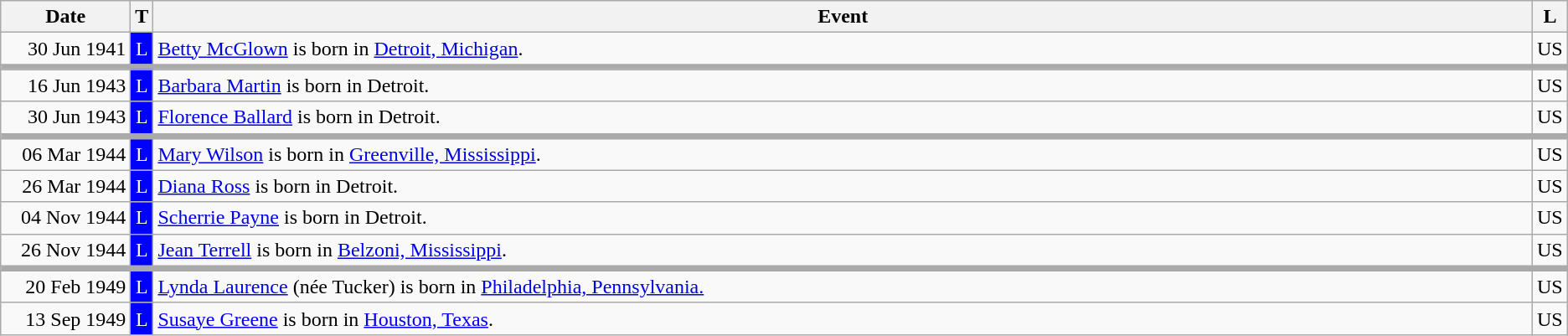<table class="wikitable" style="text-align: center">
<tr>
<th style="width:12ch">Date</th>
<th style="width:1%">T</th>
<th>Event</th>
<th style="width:2%">L</th>
</tr>
<tr>
<td style="text-align: right">30 Jun 1941</td>
<td style="background-color: blue; color: white">L</td>
<td style="text-align:left;"><a href='#'>Betty McGlown</a> is born in <a href='#'>Detroit, Michigan</a>.</td>
<td>US</td>
</tr>
<tr>
<td colspan="6" style="background: #aaa; height: 3px; padding: 0 !important"></td>
</tr>
<tr>
<td style="text-align: right">16 Jun 1943</td>
<td style="background-color: blue; color: white">L</td>
<td style="text-align:left;"><a href='#'>Barbara Martin</a> is born in Detroit.</td>
<td>US</td>
</tr>
<tr>
<td style="text-align: right">30 Jun 1943</td>
<td style="background-color: blue; color: white">L</td>
<td style="text-align:left;"><a href='#'>Florence Ballard</a> is born in Detroit.</td>
<td>US</td>
</tr>
<tr>
<td colspan="6" style="background: #aaa; height: 3px; padding: 0 !important"></td>
</tr>
<tr>
<td style="text-align: right">06 Mar 1944</td>
<td style="background-color: blue; color: white">L</td>
<td style="text-align:left;"><a href='#'>Mary Wilson</a> is born in <a href='#'>Greenville, Mississippi</a>.</td>
<td>US</td>
</tr>
<tr>
<td style="text-align: right">26 Mar 1944</td>
<td style="background-color: blue; color: white">L</td>
<td style="text-align:left;"><a href='#'>Diana Ross</a> is born in Detroit.</td>
<td>US</td>
</tr>
<tr>
<td style="text-align: right">04 Nov 1944</td>
<td style="background-color: blue; color: white">L</td>
<td style="text-align:left;"><a href='#'>Scherrie Payne</a> is born in Detroit.</td>
<td>US</td>
</tr>
<tr>
<td style="text-align: right">26 Nov 1944</td>
<td style="background-color: blue; color: white">L</td>
<td style="text-align:left;"><a href='#'>Jean Terrell</a> is born in <a href='#'>Belzoni, Mississippi</a>.</td>
<td>US</td>
</tr>
<tr>
<td colspan="6" style="background: #aaa; height: 3px; padding: 0 !important"></td>
</tr>
<tr>
<td style="text-align: right">20 Feb 1949</td>
<td style="background-color: blue; color: white">L</td>
<td style="text-align:left;"><a href='#'>Lynda Laurence</a> (née Tucker) is born in <a href='#'>Philadelphia, Pennsylvania.</a></td>
<td>US</td>
</tr>
<tr>
<td style="text-align: right">13 Sep 1949</td>
<td style="background-color: blue; color: white">L</td>
<td style="text-align:left;"><a href='#'>Susaye Greene</a> is born in <a href='#'>Houston, Texas</a>.</td>
<td>US</td>
</tr>
</table>
